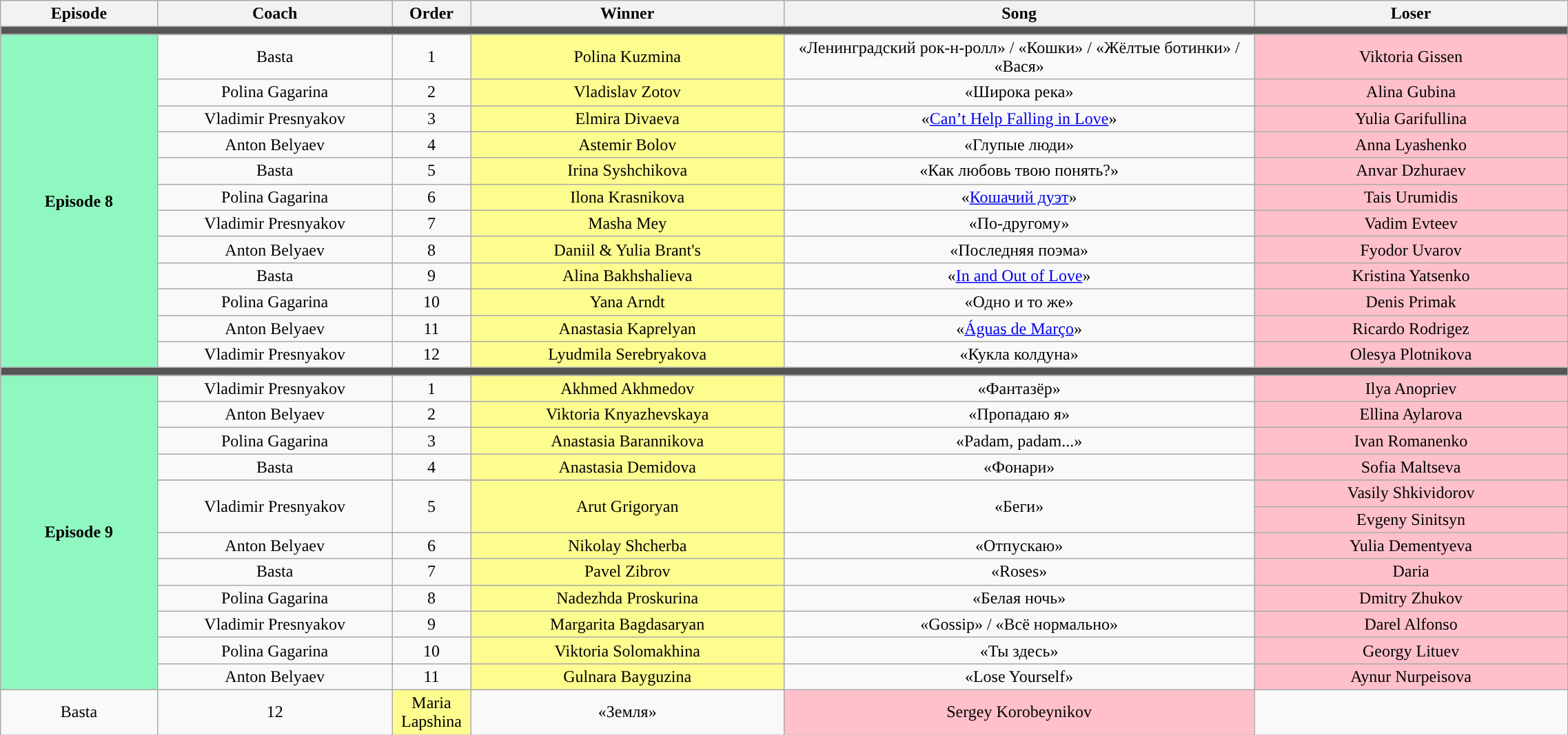<table class="wikitable" style="text-align: center; width:120%;">
<tr>
<th style="width:10%;">Episode</th>
<th style="width:15%;">Coach</th>
<th style="width:05%;">Order</th>
<th style="width:20%;">Winner</th>
<th style="width:30%;">Song</th>
<th style="width:20%;">Loser</th>
</tr>
<tr>
<td colspan="6" style="background:#555;"></td>
</tr>
<tr>
<th rowspan=12 style="background:#8ff7c0;">Episode 8 <br><small>  </small></th>
<td>Basta</td>
<td>1</td>
<td style="background:#fdfc8f;">Polina Kuzmina</td>
<td>«Ленинградский рок-н-ролл» / «Кошки» / «Жёлтые ботинки» / «Вася»</td>
<td style="background:pink;">Viktoria Gissen</td>
</tr>
<tr>
<td>Polina Gagarina</td>
<td>2</td>
<td style="background:#fdfc8f;">Vladislav Zotov</td>
<td>«Широка река»</td>
<td style="background:pink;">Alina Gubina</td>
</tr>
<tr>
<td>Vladimir Presnyakov</td>
<td>3</td>
<td style="background:#fdfc8f;">Elmira Divaeva</td>
<td>«<a href='#'>Can’t Help Falling in Love</a>»</td>
<td style="background:pink;">Yulia Garifullina</td>
</tr>
<tr>
<td>Anton Belyaev</td>
<td>4</td>
<td style="background:#fdfc8f;">Astemir Bolov</td>
<td>«Глупые люди»</td>
<td style="background:pink;">Anna Lyashenko</td>
</tr>
<tr>
<td>Basta</td>
<td>5</td>
<td style="background:#fdfc8f;">Irina Syshchikova</td>
<td>«Как любовь твою понять?»</td>
<td style="background:pink;">Anvar Dzhuraev</td>
</tr>
<tr>
<td>Polina Gagarina</td>
<td>6</td>
<td style="background:#fdfc8f;">Ilona Krasnikova</td>
<td>«<a href='#'>Кошачий дуэт</a>»</td>
<td style="background:pink;">Tais Urumidis</td>
</tr>
<tr>
<td>Vladimir Presnyakov</td>
<td>7</td>
<td style="background:#fdfc8f;">Masha Mey</td>
<td>«По-другому»</td>
<td style="background:pink;">Vadim Evteev</td>
</tr>
<tr>
<td>Anton Belyaev</td>
<td>8</td>
<td style="background:#fdfc8f;">Daniil & Yulia Brant's</td>
<td>«Последняя поэма»</td>
<td style="background:pink;">Fyodor Uvarov</td>
</tr>
<tr>
<td>Basta</td>
<td>9</td>
<td style="background:#fdfc8f;">Alina Bakhshalieva</td>
<td>«<a href='#'>In and Out of Love</a>»</td>
<td style="background:pink;">Kristina Yatsenko</td>
</tr>
<tr>
<td>Polina Gagarina</td>
<td>10</td>
<td style="background:#fdfc8f;">Yana Arndt</td>
<td>«Одно и то же»</td>
<td style="background:pink;">Denis Primak</td>
</tr>
<tr>
<td>Anton Belyaev</td>
<td>11</td>
<td style="background:#fdfc8f;">Anastasia Kaprelyan</td>
<td>«<a href='#'>Águas de Março</a>»</td>
<td style="background:pink;">Ricardo Rodrigez</td>
</tr>
<tr>
<td>Vladimir Presnyakov</td>
<td>12</td>
<td style="background:#fdfc8f;">Lyudmila Serebryakova</td>
<td>«Кукла колдуна»</td>
<td style="background:pink;">Olesya Plotnikova</td>
</tr>
<tr>
<td colspan="6" style="background:#555;"></td>
</tr>
<tr>
<th rowspan=13 style="background:#8ff7c0;">Episode 9 <br><small>  </small></th>
<td>Vladimir Presnyakov</td>
<td>1</td>
<td style="background:#fdfc8f;">Akhmed Akhmedov</td>
<td>«Фантазёр»</td>
<td style="background:pink;">Ilya Anopriev</td>
</tr>
<tr>
<td>Anton Belyaev</td>
<td>2</td>
<td style="background:#fdfc8f;">Viktoria Knyazhevskaya</td>
<td>«Пропадаю я»</td>
<td style="background:pink;">Ellina Aylarova</td>
</tr>
<tr>
<td>Polina Gagarina</td>
<td>3</td>
<td style="background:#fdfc8f;">Anastasia Barannikova</td>
<td>«Padam, padam...»</td>
<td style="background:pink;">Ivan Romanenko</td>
</tr>
<tr>
<td>Basta</td>
<td>4</td>
<td style="background:#fdfc8f;">Anastasia Demidova</td>
<td>«Фонари»</td>
<td style="background:pink;">Sofia Maltseva</td>
</tr>
<tr>
</tr>
<tr>
<td rowspan=2>Vladimir Presnyakov</td>
<td rowspan=2>5</td>
<td rowspan=2 style="background:#fdfc8f;">Arut Grigoryan</td>
<td rowspan=2>«Беги»</td>
<td style="background:pink;">Vasily Shkividorov</td>
</tr>
<tr>
<td style="background:pink;">Evgeny Sinitsyn</td>
</tr>
<tr>
<td>Anton Belyaev</td>
<td>6</td>
<td style="background:#fdfc8f;">Nikolay Shcherba</td>
<td>«Отпускаю»</td>
<td style="background:pink;">Yulia Dementyeva</td>
</tr>
<tr>
<td>Basta</td>
<td>7</td>
<td style="background:#fdfc8f;">Pavel Zibrov</td>
<td>«Roses»</td>
<td style="background:pink;">Daria</td>
</tr>
<tr>
<td>Polina Gagarina</td>
<td>8</td>
<td style="background:#fdfc8f;">Nadezhda Proskurina</td>
<td>«Белая ночь»</td>
<td style="background:pink;">Dmitry Zhukov</td>
</tr>
<tr>
<td>Vladimir Presnyakov</td>
<td>9</td>
<td style="background:#fdfc8f;">Margarita Bagdasaryan</td>
<td>«Gossip» / «Всё нормально»</td>
<td style="background:pink;">Darel Alfonso</td>
</tr>
<tr>
<td>Polina Gagarina</td>
<td>10</td>
<td style="background:#fdfc8f;">Viktoria Solomakhina</td>
<td>«Ты здесь»</td>
<td style="background:pink;">Georgy Lituev</td>
</tr>
<tr>
<td>Anton Belyaev</td>
<td>11</td>
<td style="background:#fdfc8f;">Gulnara Bayguzina</td>
<td>«Lose Yourself»</td>
<td style="background:pink;">Aynur Nurpeisova</td>
</tr>
<tr>
<td>Basta</td>
<td>12</td>
<td style="background:#fdfc8f;">Maria Lapshina</td>
<td>«Земля»</td>
<td style="background:pink;">Sergey Korobeynikov</td>
</tr>
</table>
